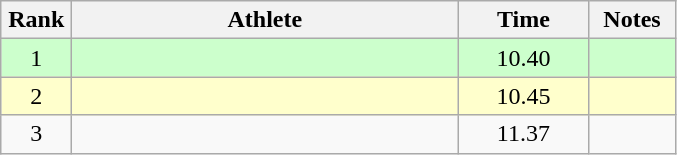<table class=wikitable style="text-align:center">
<tr>
<th width=40>Rank</th>
<th width=250>Athlete</th>
<th width=80>Time</th>
<th width=50>Notes</th>
</tr>
<tr bgcolor="ccffcc">
<td>1</td>
<td align=left></td>
<td>10.40</td>
<td></td>
</tr>
<tr bgcolor="ffffcc">
<td>2</td>
<td align=left></td>
<td>10.45</td>
<td></td>
</tr>
<tr>
<td>3</td>
<td align=left></td>
<td>11.37</td>
<td></td>
</tr>
</table>
